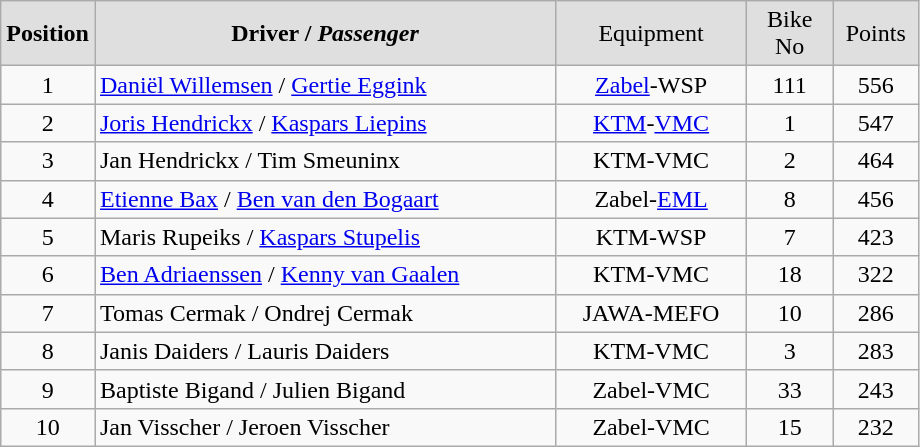<table class="wikitable">
<tr align="center" style="background:#dfdfdf;">
<td width="50"><strong>Position</strong></td>
<td width="300"><strong>Driver / <em>Passenger<strong><em></td>
<td width="120"></strong>Equipment<strong></td>
<td width="50"></strong>Bike  No<strong></td>
<td width="50"></strong>Points<strong></td>
</tr>
<tr align="center">
<td></strong>1<strong></td>
<td align="left"> <a href='#'>Daniël Willemsen</a> / </em><a href='#'>Gertie Eggink</a><em></td>
<td><a href='#'>Zabel</a>-WSP</td>
<td></em>111<em></td>
<td></strong>556<strong></td>
</tr>
<tr align="center">
<td></strong>2<strong></td>
<td align="left"> <a href='#'>Joris Hendrickx</a> /   </em><a href='#'>Kaspars Liepins</a><em></td>
<td><a href='#'>KTM</a>-<a href='#'>VMC</a></td>
<td></em>1<em></td>
<td></strong>547<strong></td>
</tr>
<tr align="center">
<td></strong>3<strong></td>
<td align="left"> Jan Hendrickx / </em>Tim Smeuninx<em></td>
<td>KTM-VMC</td>
<td></em>2<em></td>
<td></strong>464<strong></td>
</tr>
<tr align="center">
<td></strong>4<strong></td>
<td align="left"> <a href='#'>Etienne Bax</a> /  </em><a href='#'>Ben van den Bogaart</a><em></td>
<td>Zabel-<a href='#'>EML</a></td>
<td></em>8<em></td>
<td></strong>456<strong></td>
</tr>
<tr align="center">
<td></strong>5<strong></td>
<td align="left"> Maris Rupeiks / </em><a href='#'>Kaspars Stupelis</a><em></td>
<td>KTM-WSP</td>
<td></em>7<em></td>
<td></strong>423<strong></td>
</tr>
<tr align="center">
<td></strong>6<strong></td>
<td align="left"> <a href='#'>Ben Adriaenssen</a> /   </em><a href='#'>Kenny van Gaalen</a><em></td>
<td>KTM-VMC</td>
<td></em>18<em></td>
<td></strong>322<strong></td>
</tr>
<tr align="center">
<td></strong>7<strong></td>
<td align="left"> Tomas Cermak / </em>Ondrej Cermak<em></td>
<td>JAWA-MEFO</td>
<td></em>10<em></td>
<td></strong>286<strong></td>
</tr>
<tr align="center">
<td></strong>8<strong></td>
<td align="left"> Janis Daiders / </em>Lauris Daiders<em></td>
<td>KTM-VMC</td>
<td></em>3<em></td>
<td></strong>283<strong></td>
</tr>
<tr align="center">
<td></strong>9<strong></td>
<td align="left"> Baptiste Bigand / </em>Julien Bigand<em></td>
<td>Zabel-VMC</td>
<td></em>33<em></td>
<td></strong>243<strong></td>
</tr>
<tr align="center">
<td></strong>10<strong></td>
<td align="left"> Jan Visscher / </em>Jeroen Visscher<em></td>
<td>Zabel-VMC</td>
<td></em>15<em></td>
<td></strong>232<strong></td>
</tr>
</table>
